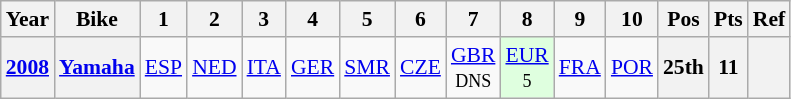<table class="wikitable" style="text-align:center; font-size:90%">
<tr>
<th valign="middle">Year</th>
<th valign="middle">Bike</th>
<th>1</th>
<th>2</th>
<th>3</th>
<th>4</th>
<th>5</th>
<th>6</th>
<th>7</th>
<th>8</th>
<th>9</th>
<th>10</th>
<th>Pos</th>
<th>Pts</th>
<th>Ref</th>
</tr>
<tr>
<th><a href='#'>2008</a></th>
<th><a href='#'>Yamaha</a></th>
<td><a href='#'>ESP</a></td>
<td><a href='#'>NED</a></td>
<td><a href='#'>ITA</a></td>
<td><a href='#'>GER</a></td>
<td><a href='#'>SMR</a></td>
<td><a href='#'>CZE</a></td>
<td><a href='#'>GBR</a><br><small>DNS</small></td>
<td style="background:#DFFFDF;"><a href='#'>EUR</a><br><small>5</small></td>
<td><a href='#'>FRA</a></td>
<td><a href='#'>POR</a></td>
<th>25th</th>
<th>11</th>
<th></th>
</tr>
</table>
